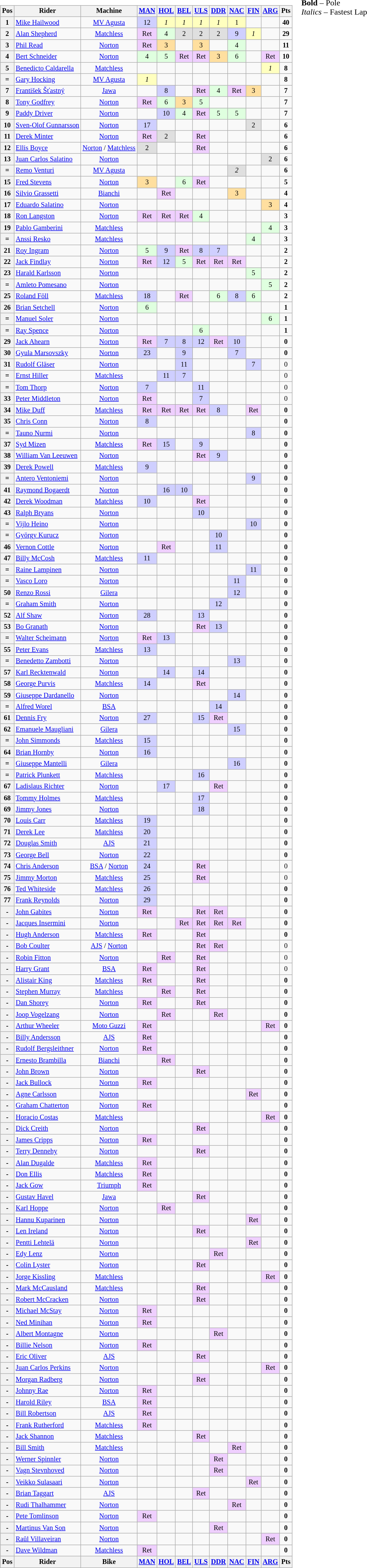<table>
<tr>
<td><br><table class="wikitable" style="font-size: 85%; text-align:center">
<tr valign="top">
<th valign="middle">Pos</th>
<th valign="middle">Rider</th>
<th valign="middle">Machine</th>
<th><a href='#'>MAN</a><br></th>
<th><a href='#'>HOL</a><br></th>
<th><a href='#'>BEL</a><br></th>
<th><a href='#'>ULS</a><br></th>
<th><a href='#'>DDR</a><br></th>
<th><a href='#'>NAC</a><br></th>
<th><a href='#'>FIN</a><br></th>
<th><a href='#'>ARG</a><br></th>
<th valign="middle">Pts</th>
</tr>
<tr>
<th>1</th>
<td align="left"> <a href='#'>Mike Hailwood</a></td>
<td><a href='#'>MV Agusta</a></td>
<td style="background:#cfcfff;">12</td>
<td style="background:#ffffbf;"><em>1</em></td>
<td style="background:#ffffbf;"><em>1</em></td>
<td style="background:#ffffbf;"><em>1</em></td>
<td style="background:#ffffbf;"><em>1</em></td>
<td style="background:#ffffbf;">1</td>
<td></td>
<td></td>
<td><strong>40</strong></td>
</tr>
<tr>
<th>2</th>
<td align="left"> <a href='#'>Alan Shepherd</a></td>
<td><a href='#'>Matchless</a></td>
<td style="background:#efcfff;">Ret</td>
<td style="background:#dfffdf;">4</td>
<td style="background:#dfdfdf;">2</td>
<td style="background:#dfdfdf;">2</td>
<td style="background:#dfdfdf;">2</td>
<td style="background:#cfcfff;">9</td>
<td style="background:#ffffbf;"><em>1</em></td>
<td></td>
<td><strong>29</strong></td>
</tr>
<tr>
<th>3</th>
<td align="left"> <a href='#'>Phil Read</a></td>
<td><a href='#'>Norton</a></td>
<td style="background:#efcfff;">Ret</td>
<td style="background:#ffdf9f;">3</td>
<td></td>
<td style="background:#ffdf9f;">3</td>
<td></td>
<td style="background:#dfffdf;">4</td>
<td></td>
<td></td>
<td><strong>11</strong></td>
</tr>
<tr>
<th>4</th>
<td align="left"> <a href='#'>Bert Schneider</a></td>
<td><a href='#'>Norton</a></td>
<td style="background:#dfffdf;">4</td>
<td style="background:#dfffdf;">5</td>
<td style="background:#efcfff;">Ret</td>
<td style="background:#efcfff;">Ret</td>
<td style="background:#ffdf9f;">3</td>
<td style="background:#dfffdf;">6</td>
<td></td>
<td style="background:#efcfff;">Ret</td>
<td><strong>10</strong></td>
</tr>
<tr>
<th>5</th>
<td align="left"> <a href='#'>Benedicto Caldarella</a></td>
<td><a href='#'>Matchless</a></td>
<td></td>
<td></td>
<td></td>
<td></td>
<td></td>
<td></td>
<td></td>
<td style="background:#ffffbf;"><em>1</em></td>
<td><strong>8</strong></td>
</tr>
<tr>
<th>=</th>
<td align="left"> <a href='#'>Gary Hocking</a></td>
<td><a href='#'>MV Agusta</a></td>
<td style="background:#ffffbf;"><em>1</em></td>
<td></td>
<td></td>
<td></td>
<td></td>
<td></td>
<td></td>
<td></td>
<td><strong>8</strong></td>
</tr>
<tr>
<th>7</th>
<td align="left"> <a href='#'>František Šťastný</a></td>
<td><a href='#'>Jawa</a></td>
<td></td>
<td style="background:#cfcfff;">8</td>
<td></td>
<td style="background:#efcfff;">Ret</td>
<td style="background:#dfffdf;">4</td>
<td style="background:#efcfff;">Ret</td>
<td style="background:#ffdf9f;">3</td>
<td></td>
<td><strong>7</strong></td>
</tr>
<tr>
<th>8</th>
<td align="left">   <a href='#'>Tony Godfrey</a></td>
<td><a href='#'>Norton</a></td>
<td style="background:#efcfff;">Ret</td>
<td style="background:#dfffdf;">6</td>
<td style="background:#ffdf9f;">3</td>
<td style="background:#dfffdf;">5</td>
<td></td>
<td></td>
<td></td>
<td></td>
<td><strong>7</strong></td>
</tr>
<tr>
<th>9</th>
<td align="left"> <a href='#'>Paddy Driver</a></td>
<td><a href='#'>Norton</a></td>
<td></td>
<td style="background:#cfcfff;">10</td>
<td style="background:#dfffdf;">4</td>
<td style="background:#efcfff;">Ret</td>
<td style="background:#dfffdf;">5</td>
<td style="background:#dfffdf;">5</td>
<td></td>
<td></td>
<td><strong>7</strong></td>
</tr>
<tr>
<th>10</th>
<td align="left"> <a href='#'>Sven-Olof Gunnarsson</a></td>
<td><a href='#'>Norton</a></td>
<td style="background:#cfcfff;">17</td>
<td></td>
<td></td>
<td></td>
<td></td>
<td></td>
<td style="background:#dfdfdf;">2</td>
<td></td>
<td><strong>6</strong></td>
</tr>
<tr>
<th>11</th>
<td align="left"> <a href='#'>Derek Minter</a></td>
<td><a href='#'>Norton</a></td>
<td style="background:#efcfff;">Ret</td>
<td style="background:#dfdfdf;">2</td>
<td></td>
<td style="background:#efcfff;">Ret</td>
<td></td>
<td></td>
<td></td>
<td></td>
<td><strong>6</strong></td>
</tr>
<tr>
<th>12</th>
<td align="left"> <a href='#'>Ellis Boyce</a></td>
<td><a href='#'>Norton</a> / <a href='#'>Matchless</a></td>
<td style="background:#dfdfdf;">2</td>
<td></td>
<td></td>
<td style="background:#efcfff;">Ret</td>
<td></td>
<td></td>
<td></td>
<td></td>
<td><strong>6</strong></td>
</tr>
<tr>
<th>13</th>
<td align="left"> <a href='#'>Juan Carlos Salatino</a></td>
<td><a href='#'>Norton</a></td>
<td></td>
<td></td>
<td></td>
<td></td>
<td></td>
<td></td>
<td></td>
<td style="background:#dfdfdf;">2</td>
<td><strong>6</strong></td>
</tr>
<tr>
<th>=</th>
<td align="left"> <a href='#'>Remo Venturi</a></td>
<td><a href='#'>MV Agusta</a></td>
<td></td>
<td></td>
<td></td>
<td></td>
<td></td>
<td style="background:#dfdfdf;"><em>2</em></td>
<td></td>
<td></td>
<td><strong>6</strong></td>
</tr>
<tr>
<th>15</th>
<td align="left"> <a href='#'>Fred Stevens</a></td>
<td><a href='#'>Norton</a></td>
<td style="background:#ffdf9f;">3</td>
<td></td>
<td style="background:#dfffdf;">6</td>
<td style="background:#efcfff;">Ret</td>
<td></td>
<td></td>
<td></td>
<td></td>
<td><strong>5</strong></td>
</tr>
<tr>
<th>16</th>
<td align="left"> <a href='#'>Silvio Grassetti</a></td>
<td><a href='#'>Bianchi</a></td>
<td></td>
<td style="background:#efcfff;">Ret</td>
<td></td>
<td></td>
<td></td>
<td style="background:#ffdf9f;">3</td>
<td></td>
<td></td>
<td><strong>4</strong></td>
</tr>
<tr>
<th>17</th>
<td align="left"> <a href='#'>Eduardo Salatino</a></td>
<td><a href='#'>Norton</a></td>
<td></td>
<td></td>
<td></td>
<td></td>
<td></td>
<td></td>
<td></td>
<td style="background:#ffdf9f;">3</td>
<td><strong>4</strong></td>
</tr>
<tr>
<th>18</th>
<td align="left"> <a href='#'>Ron Langston</a></td>
<td><a href='#'>Norton</a></td>
<td style="background:#efcfff;">Ret</td>
<td style="background:#efcfff;">Ret</td>
<td style="background:#efcfff;">Ret</td>
<td style="background:#dfffdf;">4</td>
<td></td>
<td></td>
<td></td>
<td></td>
<td><strong>3</strong></td>
</tr>
<tr>
<th>19</th>
<td align="left"> <a href='#'>Pablo Gamberini</a></td>
<td><a href='#'>Matchless</a></td>
<td></td>
<td></td>
<td></td>
<td></td>
<td></td>
<td></td>
<td></td>
<td style="background:#dfffdf;">4</td>
<td><strong>3</strong></td>
</tr>
<tr>
<th>=</th>
<td align="left"> <a href='#'>Anssi Resko</a></td>
<td><a href='#'>Matchless</a></td>
<td></td>
<td></td>
<td></td>
<td></td>
<td></td>
<td></td>
<td style="background:#dfffdf;">4</td>
<td></td>
<td><strong>3</strong></td>
</tr>
<tr>
<th>21</th>
<td align="left"> <a href='#'>Roy Ingram</a></td>
<td><a href='#'>Norton</a></td>
<td style="background:#dfffdf;">5</td>
<td style="background:#cfcfff;">9</td>
<td style="background:#efcfff;">Ret</td>
<td style="background:#cfcfff;">8</td>
<td style="background:#cfcfff;">7</td>
<td></td>
<td></td>
<td></td>
<td><strong>2</strong></td>
</tr>
<tr>
<th>22</th>
<td align="left"> <a href='#'>Jack Findlay</a></td>
<td><a href='#'>Norton</a></td>
<td style="background:#efcfff;">Ret</td>
<td style="background:#cfcfff;">12</td>
<td style="background:#dfffdf;">5</td>
<td style="background:#efcfff;">Ret</td>
<td style="background:#efcfff;">Ret</td>
<td style="background:#efcfff;">Ret</td>
<td></td>
<td></td>
<td><strong>2</strong></td>
</tr>
<tr>
<th>23</th>
<td align="left"> <a href='#'>Harald Karlsson</a></td>
<td><a href='#'>Norton</a></td>
<td></td>
<td></td>
<td></td>
<td></td>
<td></td>
<td></td>
<td style="background:#dfffdf;">5</td>
<td></td>
<td><strong>2</strong></td>
</tr>
<tr>
<th>=</th>
<td align="left"> <a href='#'>Amleto Pomesano</a></td>
<td><a href='#'>Norton</a></td>
<td></td>
<td></td>
<td></td>
<td></td>
<td></td>
<td></td>
<td></td>
<td style="background:#dfffdf;">5</td>
<td><strong>2</strong></td>
</tr>
<tr>
<th>25</th>
<td align="left"> <a href='#'>Roland Föll</a></td>
<td><a href='#'>Matchless</a></td>
<td style="background:#cfcfff;">18</td>
<td></td>
<td style="background:#efcfff;">Ret</td>
<td></td>
<td style="background:#dfffdf;">6</td>
<td style="background:#cfcfff;">8</td>
<td style="background:#dfffdf;">6</td>
<td></td>
<td><strong>2</strong></td>
</tr>
<tr>
<th>26</th>
<td align="left"> <a href='#'>Brian Setchell</a></td>
<td><a href='#'>Norton</a></td>
<td style="background:#dfffdf;">6</td>
<td></td>
<td></td>
<td></td>
<td></td>
<td></td>
<td></td>
<td></td>
<td><strong>1</strong></td>
</tr>
<tr>
<th>=</th>
<td align="left"> <a href='#'>Manuel Soler</a></td>
<td><a href='#'>Norton</a></td>
<td></td>
<td></td>
<td></td>
<td></td>
<td></td>
<td></td>
<td></td>
<td style="background:#dfffdf;">6</td>
<td><strong>1</strong></td>
</tr>
<tr>
<th>=</th>
<td align="left"> <a href='#'>Ray Spence</a></td>
<td><a href='#'>Norton</a></td>
<td></td>
<td></td>
<td></td>
<td style="background:#dfffdf;">6</td>
<td></td>
<td></td>
<td></td>
<td></td>
<td><strong>1</strong></td>
</tr>
<tr>
<th>29</th>
<td align="left"> <a href='#'>Jack Ahearn</a></td>
<td><a href='#'>Norton</a></td>
<td style="background:#efcfff;">Ret</td>
<td style="background:#cfcfff;">7</td>
<td style="background:#cfcfff;">8</td>
<td style="background:#cfcfff;">12</td>
<td style="background:#efcfff;">Ret</td>
<td style="background:#cfcfff;">10</td>
<td></td>
<td></td>
<td><strong>0</strong></td>
</tr>
<tr>
<th>30</th>
<td align="left"> <a href='#'>Gyula Marsovszky</a></td>
<td><a href='#'>Norton</a></td>
<td style="background:#cfcfff;">23</td>
<td></td>
<td style="background:#cfcfff;">9</td>
<td></td>
<td></td>
<td style="background:#cfcfff;">7</td>
<td></td>
<td></td>
<td><strong>0</strong></td>
</tr>
<tr>
<th>31</th>
<td align="left"> <a href='#'>Rudolf Gläser</a></td>
<td><a href='#'>Norton</a></td>
<td></td>
<td></td>
<td style="background:#cfcfff;">11</td>
<td></td>
<td></td>
<td></td>
<td style="background:#cfcfff;">7</td>
<td></td>
<td>0</td>
</tr>
<tr>
<th>=</th>
<td align="left"> <a href='#'>Ernst Hiller</a></td>
<td><a href='#'>Matchless</a></td>
<td></td>
<td style="background:#cfcfff;">11</td>
<td style="background:#cfcfff;">7</td>
<td></td>
<td></td>
<td></td>
<td></td>
<td></td>
<td>0</td>
</tr>
<tr>
<th>=</th>
<td align="left"> <a href='#'>Tom Thorp</a></td>
<td><a href='#'>Norton</a></td>
<td style="background:#cfcfff;">7</td>
<td></td>
<td></td>
<td style="background:#cfcfff;">11</td>
<td></td>
<td></td>
<td></td>
<td></td>
<td>0</td>
</tr>
<tr>
<th>33</th>
<td align="left"> <a href='#'>Peter Middleton</a></td>
<td><a href='#'>Norton</a></td>
<td style="background:#efcfff;">Ret</td>
<td></td>
<td></td>
<td style="background:#cfcfff;">7</td>
<td></td>
<td></td>
<td></td>
<td></td>
<td>0</td>
</tr>
<tr>
<th>34</th>
<td align="left"> <a href='#'>Mike Duff</a></td>
<td><a href='#'>Matchless</a></td>
<td style="background:#efcfff;">Ret</td>
<td style="background:#efcfff;">Ret</td>
<td style="background:#efcfff;">Ret</td>
<td style="background:#efcfff;">Ret</td>
<td style="background:#cfcfff;">8</td>
<td></td>
<td style="background:#efcfff;">Ret</td>
<td></td>
<td><strong>0</strong></td>
</tr>
<tr>
<th>35</th>
<td align="left"> <a href='#'>Chris Conn</a></td>
<td><a href='#'>Norton</a></td>
<td style="background:#cfcfff;">8</td>
<td></td>
<td></td>
<td></td>
<td></td>
<td></td>
<td></td>
<td></td>
<td><strong>0</strong></td>
</tr>
<tr>
<th>=</th>
<td align="left"> <a href='#'>Tauno Nurmi</a></td>
<td><a href='#'>Norton</a></td>
<td></td>
<td></td>
<td></td>
<td></td>
<td></td>
<td></td>
<td style="background:#cfcfff;">8</td>
<td></td>
<td><strong>0</strong></td>
</tr>
<tr>
<th>37</th>
<td align="left"> <a href='#'>Syd Mizen</a></td>
<td><a href='#'>Matchless</a></td>
<td style="background:#efcfff;">Ret</td>
<td style="background:#cfcfff;">15</td>
<td></td>
<td style="background:#cfcfff;">9</td>
<td></td>
<td></td>
<td></td>
<td></td>
<td><strong>0</strong></td>
</tr>
<tr>
<th>38</th>
<td align="left"> <a href='#'>William Van Leeuwen</a></td>
<td><a href='#'>Norton</a></td>
<td></td>
<td></td>
<td></td>
<td style="background:#efcfff;">Ret</td>
<td style="background:#cfcfff;">9</td>
<td></td>
<td></td>
<td></td>
<td><strong>0</strong></td>
</tr>
<tr>
<th>39</th>
<td align="left"> <a href='#'>Derek Powell</a></td>
<td><a href='#'>Matchless</a></td>
<td style="background:#cfcfff;">9</td>
<td></td>
<td></td>
<td></td>
<td></td>
<td></td>
<td></td>
<td></td>
<td><strong>0</strong></td>
</tr>
<tr>
<th>=</th>
<td align="left"> <a href='#'>Antero Ventoniemi</a></td>
<td><a href='#'>Norton</a></td>
<td></td>
<td></td>
<td></td>
<td></td>
<td></td>
<td></td>
<td style="background:#cfcfff;">9</td>
<td></td>
<td><strong>0</strong></td>
</tr>
<tr>
<th>41</th>
<td align="left"> <a href='#'>Raymond Bogaerdt</a></td>
<td><a href='#'>Norton</a></td>
<td></td>
<td style="background:#cfcfff;">16</td>
<td style="background:#cfcfff;">10</td>
<td></td>
<td></td>
<td></td>
<td></td>
<td></td>
<td><strong>0</strong></td>
</tr>
<tr>
<th>42</th>
<td align="left"> <a href='#'>Derek Woodman</a></td>
<td><a href='#'>Matchless</a></td>
<td style="background:#cfcfff;">10</td>
<td></td>
<td></td>
<td style="background:#efcfff;">Ret</td>
<td></td>
<td></td>
<td></td>
<td></td>
<td><strong>0</strong></td>
</tr>
<tr>
<th>43</th>
<td align="left"> <a href='#'>Ralph Bryans</a></td>
<td><a href='#'>Norton</a></td>
<td></td>
<td></td>
<td></td>
<td style="background:#cfcfff;">10</td>
<td></td>
<td></td>
<td></td>
<td></td>
<td><strong>0</strong></td>
</tr>
<tr>
<th>=</th>
<td align="left"> <a href='#'>Vijlo Heino</a></td>
<td><a href='#'>Norton</a></td>
<td></td>
<td></td>
<td></td>
<td></td>
<td></td>
<td></td>
<td style="background:#cfcfff;">10</td>
<td></td>
<td><strong>0</strong></td>
</tr>
<tr>
<th>=</th>
<td align="left"> <a href='#'>György Kurucz</a></td>
<td><a href='#'>Norton</a></td>
<td></td>
<td></td>
<td></td>
<td></td>
<td style="background:#cfcfff;">10</td>
<td></td>
<td></td>
<td></td>
<td><strong>0</strong></td>
</tr>
<tr>
<th>46</th>
<td align="left"> <a href='#'>Vernon Cottle</a></td>
<td><a href='#'>Norton</a></td>
<td></td>
<td style="background:#efcfff;">Ret</td>
<td></td>
<td></td>
<td style="background:#cfcfff;">11</td>
<td></td>
<td></td>
<td></td>
<td><strong>0</strong></td>
</tr>
<tr>
<th>47</th>
<td align="left"> <a href='#'>Billy McCosh</a></td>
<td><a href='#'>Matchless</a></td>
<td style="background:#cfcfff;">11</td>
<td></td>
<td></td>
<td></td>
<td></td>
<td></td>
<td></td>
<td></td>
<td><strong>0</strong></td>
</tr>
<tr>
<th>=</th>
<td align="left"> <a href='#'>Raine Lampinen</a></td>
<td><a href='#'>Norton</a></td>
<td></td>
<td></td>
<td></td>
<td></td>
<td></td>
<td></td>
<td style="background:#cfcfff;">11</td>
<td></td>
<td><strong>0</strong></td>
</tr>
<tr>
<th>=</th>
<td align="left"> <a href='#'>Vasco Loro</a></td>
<td><a href='#'>Norton</a></td>
<td></td>
<td></td>
<td></td>
<td></td>
<td></td>
<td style="background:#cfcfff;">11</td>
<td></td>
<td></td>
<td><strong>0</strong></td>
</tr>
<tr>
<th>50</th>
<td align="left"> <a href='#'>Renzo Rossi</a></td>
<td><a href='#'>Gilera</a></td>
<td></td>
<td></td>
<td></td>
<td></td>
<td></td>
<td style="background:#cfcfff;">12</td>
<td></td>
<td></td>
<td><strong>0</strong></td>
</tr>
<tr>
<th>=</th>
<td align="left"> <a href='#'>Graham Smith</a></td>
<td><a href='#'>Norton</a></td>
<td></td>
<td></td>
<td></td>
<td></td>
<td style="background:#cfcfff;">12</td>
<td></td>
<td></td>
<td></td>
<td><strong>0</strong></td>
</tr>
<tr>
<th>52</th>
<td align="left"> <a href='#'>Alf Shaw</a></td>
<td><a href='#'>Norton</a></td>
<td style="background:#cfcfff;">28</td>
<td></td>
<td></td>
<td style="background:#cfcfff;">13</td>
<td></td>
<td></td>
<td></td>
<td></td>
<td><strong>0</strong></td>
</tr>
<tr>
<th>53</th>
<td align="left"> <a href='#'>Bo Granath</a></td>
<td><a href='#'>Norton</a></td>
<td></td>
<td></td>
<td></td>
<td style="background:#efcfff;">Ret</td>
<td style="background:#cfcfff;">13</td>
<td></td>
<td></td>
<td></td>
<td><strong>0</strong></td>
</tr>
<tr>
<th>=</th>
<td align="left"> <a href='#'>Walter Scheimann</a></td>
<td><a href='#'>Norton</a></td>
<td style="background:#efcfff;">Ret</td>
<td style="background:#cfcfff;">13</td>
<td></td>
<td></td>
<td></td>
<td></td>
<td></td>
<td></td>
<td><strong>0</strong></td>
</tr>
<tr>
<th>55</th>
<td align="left"> <a href='#'>Peter Evans</a></td>
<td><a href='#'>Matchless</a></td>
<td style="background:#cfcfff;">13</td>
<td></td>
<td></td>
<td></td>
<td></td>
<td></td>
<td></td>
<td></td>
<td><strong>0</strong></td>
</tr>
<tr>
<th>=</th>
<td align="left"> <a href='#'>Benedetto Zambotti</a></td>
<td><a href='#'>Norton</a></td>
<td></td>
<td></td>
<td></td>
<td></td>
<td></td>
<td style="background:#cfcfff;">13</td>
<td></td>
<td></td>
<td><strong>0</strong></td>
</tr>
<tr>
<th>57</th>
<td align="left"> <a href='#'>Karl Recktenwald</a></td>
<td><a href='#'>Norton</a></td>
<td></td>
<td style="background:#cfcfff;">14</td>
<td></td>
<td style="background:#cfcfff;">14</td>
<td></td>
<td></td>
<td></td>
<td></td>
<td><strong>0</strong></td>
</tr>
<tr>
<th>58</th>
<td align="left"> <a href='#'>George Purvis</a></td>
<td><a href='#'>Matchless</a></td>
<td style="background:#cfcfff;">14</td>
<td></td>
<td></td>
<td style="background:#efcfff;">Ret</td>
<td></td>
<td></td>
<td></td>
<td></td>
<td><strong>0</strong></td>
</tr>
<tr>
<th>59</th>
<td align="left"> <a href='#'>Giuseppe Dardanello</a></td>
<td><a href='#'>Norton</a></td>
<td></td>
<td></td>
<td></td>
<td></td>
<td></td>
<td style="background:#cfcfff;">14</td>
<td></td>
<td></td>
<td><strong>0</strong></td>
</tr>
<tr>
<th>=</th>
<td align="left"> <a href='#'>Alfred Worel</a></td>
<td><a href='#'>BSA</a></td>
<td></td>
<td></td>
<td></td>
<td></td>
<td style="background:#cfcfff;">14</td>
<td></td>
<td></td>
<td></td>
<td><strong>0</strong></td>
</tr>
<tr>
<th>61</th>
<td align="left"> <a href='#'>Dennis Fry</a></td>
<td><a href='#'>Norton</a></td>
<td style="background:#cfcfff;">27</td>
<td></td>
<td></td>
<td style="background:#cfcfff;">15</td>
<td style="background:#efcfff;">Ret</td>
<td></td>
<td></td>
<td></td>
<td><strong>0</strong></td>
</tr>
<tr>
<th>62</th>
<td align="left"> <a href='#'>Emanuele Maugliani</a></td>
<td><a href='#'>Gilera</a></td>
<td></td>
<td></td>
<td></td>
<td></td>
<td></td>
<td style="background:#cfcfff;">15</td>
<td></td>
<td></td>
<td><strong>0</strong></td>
</tr>
<tr>
<th>=</th>
<td align="left"> <a href='#'>John Simmonds</a></td>
<td><a href='#'>Matchless</a></td>
<td style="background:#cfcfff;">15</td>
<td></td>
<td></td>
<td></td>
<td></td>
<td></td>
<td></td>
<td></td>
<td><strong>0</strong></td>
</tr>
<tr>
<th>64</th>
<td align="left"> <a href='#'>Brian Hornby</a></td>
<td><a href='#'>Norton</a></td>
<td style="background:#cfcfff;">16</td>
<td></td>
<td></td>
<td></td>
<td></td>
<td></td>
<td></td>
<td></td>
<td><strong>0</strong></td>
</tr>
<tr>
<th>=</th>
<td align="left"> <a href='#'>Giuseppe Mantelli</a></td>
<td><a href='#'>Gilera</a></td>
<td></td>
<td></td>
<td></td>
<td></td>
<td></td>
<td style="background:#cfcfff;">16</td>
<td></td>
<td></td>
<td><strong>0</strong></td>
</tr>
<tr>
<th>=</th>
<td align="left"> <a href='#'>Patrick Plunkett</a></td>
<td><a href='#'>Matchless</a></td>
<td></td>
<td></td>
<td></td>
<td style="background:#cfcfff;">16</td>
<td></td>
<td></td>
<td></td>
<td></td>
<td><strong>0</strong></td>
</tr>
<tr>
<th>67</th>
<td align="left"> <a href='#'>Ladislaus Richter</a></td>
<td><a href='#'>Norton</a></td>
<td></td>
<td style="background:#cfcfff;">17</td>
<td></td>
<td></td>
<td style="background:#efcfff;">Ret</td>
<td></td>
<td></td>
<td></td>
<td><strong>0</strong></td>
</tr>
<tr>
<th>68</th>
<td align="left"> <a href='#'>Tommy Holmes</a></td>
<td><a href='#'>Matchless</a></td>
<td></td>
<td></td>
<td></td>
<td style="background:#cfcfff;">17</td>
<td></td>
<td></td>
<td></td>
<td></td>
<td><strong>0</strong></td>
</tr>
<tr>
<th>69</th>
<td align="left"> <a href='#'>Jimmy Jones</a></td>
<td><a href='#'>Norton</a></td>
<td></td>
<td></td>
<td></td>
<td style="background:#cfcfff;">18</td>
<td></td>
<td></td>
<td></td>
<td></td>
<td><strong>0</strong></td>
</tr>
<tr>
<th>70</th>
<td align="left"> <a href='#'>Louis Carr</a></td>
<td><a href='#'>Matchless</a></td>
<td style="background:#cfcfff;">19</td>
<td></td>
<td></td>
<td></td>
<td></td>
<td></td>
<td></td>
<td></td>
<td><strong>0</strong></td>
</tr>
<tr>
<th>71</th>
<td align="left"> <a href='#'>Derek Lee</a></td>
<td><a href='#'>Matchless</a></td>
<td style="background:#cfcfff;">20</td>
<td></td>
<td></td>
<td></td>
<td></td>
<td></td>
<td></td>
<td></td>
<td><strong>0</strong></td>
</tr>
<tr>
<th>72</th>
<td align="left"> <a href='#'>Douglas Smith</a></td>
<td><a href='#'>AJS</a></td>
<td style="background:#cfcfff;">21</td>
<td></td>
<td></td>
<td></td>
<td></td>
<td></td>
<td></td>
<td></td>
<td><strong>0</strong></td>
</tr>
<tr>
<th>73</th>
<td align="left"> <a href='#'>George Bell</a></td>
<td><a href='#'>Norton</a></td>
<td style="background:#cfcfff;">22</td>
<td></td>
<td></td>
<td></td>
<td></td>
<td></td>
<td></td>
<td></td>
<td><strong>0</strong></td>
</tr>
<tr>
<th>74</th>
<td align="left"> <a href='#'>Chris Anderson</a></td>
<td><a href='#'>BSA</a> / <a href='#'>Norton</a></td>
<td style="background:#cfcfff;">24</td>
<td></td>
<td></td>
<td style="background:#efcfff;">Ret</td>
<td></td>
<td></td>
<td></td>
<td></td>
<td>0</td>
</tr>
<tr>
<th>75</th>
<td align="left"> <a href='#'>Jimmy Morton</a></td>
<td><a href='#'>Matchless</a></td>
<td style="background:#cfcfff;">25</td>
<td></td>
<td></td>
<td style="background:#efcfff;">Ret</td>
<td></td>
<td></td>
<td></td>
<td></td>
<td>0</td>
</tr>
<tr>
<th>76</th>
<td align="left"> <a href='#'>Ted Whiteside</a></td>
<td><a href='#'>Matchless</a></td>
<td style="background:#cfcfff;">26</td>
<td></td>
<td></td>
<td></td>
<td></td>
<td></td>
<td></td>
<td></td>
<td><strong>0</strong></td>
</tr>
<tr>
<th>77</th>
<td align="left"> <a href='#'>Frank Reynolds</a></td>
<td><a href='#'>Norton</a></td>
<td style="background:#cfcfff;">29</td>
<td></td>
<td></td>
<td></td>
<td></td>
<td></td>
<td></td>
<td></td>
<td><strong>0</strong></td>
</tr>
<tr>
<th>-</th>
<td align="left"> <a href='#'>John Gabites</a></td>
<td><a href='#'>Norton</a></td>
<td style="background:#efcfff;">Ret</td>
<td></td>
<td></td>
<td style="background:#efcfff;">Ret</td>
<td style="background:#efcfff;">Ret</td>
<td></td>
<td></td>
<td></td>
<td><strong>0</strong></td>
</tr>
<tr>
<th>-</th>
<td align="left"> <a href='#'>Jacques Insermini</a></td>
<td><a href='#'>Norton</a></td>
<td></td>
<td></td>
<td style="background:#efcfff;">Ret</td>
<td style="background:#efcfff;">Ret</td>
<td style="background:#efcfff;">Ret</td>
<td style="background:#efcfff;">Ret</td>
<td></td>
<td></td>
<td><strong>0</strong></td>
</tr>
<tr>
<th>-</th>
<td align="left"> <a href='#'>Hugh Anderson</a></td>
<td><a href='#'>Matchless</a></td>
<td style="background:#efcfff;">Ret</td>
<td></td>
<td></td>
<td style="background:#efcfff;">Ret</td>
<td></td>
<td></td>
<td></td>
<td></td>
<td><strong>0</strong></td>
</tr>
<tr>
<th>-</th>
<td align="left"> <a href='#'>Bob Coulter</a></td>
<td><a href='#'>AJS</a> / <a href='#'>Norton</a></td>
<td></td>
<td></td>
<td></td>
<td style="background:#efcfff;">Ret</td>
<td style="background:#efcfff;">Ret</td>
<td></td>
<td></td>
<td></td>
<td>0</td>
</tr>
<tr>
<th>-</th>
<td align="left"> <a href='#'>Robin Fitton</a></td>
<td><a href='#'>Norton</a></td>
<td></td>
<td style="background:#efcfff;">Ret</td>
<td></td>
<td style="background:#efcfff;">Ret</td>
<td></td>
<td></td>
<td></td>
<td></td>
<td>0</td>
</tr>
<tr>
<th>-</th>
<td align="left"> <a href='#'>Harry Grant</a></td>
<td><a href='#'>BSA</a></td>
<td style="background:#efcfff;">Ret</td>
<td></td>
<td></td>
<td style="background:#efcfff;">Ret</td>
<td></td>
<td></td>
<td></td>
<td></td>
<td>0</td>
</tr>
<tr>
<th>-</th>
<td align="left"> <a href='#'>Alistair King</a></td>
<td><a href='#'>Matchless</a></td>
<td style="background:#efcfff;">Ret</td>
<td></td>
<td></td>
<td style="background:#efcfff;">Ret</td>
<td></td>
<td></td>
<td></td>
<td></td>
<td><strong>0</strong></td>
</tr>
<tr>
<th>-</th>
<td align="left"> <a href='#'>Stephen Murray</a></td>
<td><a href='#'>Matchless</a></td>
<td></td>
<td style="background:#efcfff;">Ret</td>
<td></td>
<td style="background:#efcfff;">Ret</td>
<td></td>
<td></td>
<td></td>
<td></td>
<td><strong>0</strong></td>
</tr>
<tr>
<th>-</th>
<td align="left"> <a href='#'>Dan Shorey</a></td>
<td><a href='#'>Norton</a></td>
<td style="background:#efcfff;">Ret</td>
<td></td>
<td></td>
<td style="background:#efcfff;">Ret</td>
<td></td>
<td></td>
<td></td>
<td></td>
<td><strong>0</strong></td>
</tr>
<tr>
<th>-</th>
<td align="left"> <a href='#'>Joop Vogelzang</a></td>
<td><a href='#'>Norton</a></td>
<td></td>
<td style="background:#efcfff;">Ret</td>
<td></td>
<td></td>
<td style="background:#efcfff;">Ret</td>
<td></td>
<td></td>
<td></td>
<td><strong>0</strong></td>
</tr>
<tr>
<th>-</th>
<td align="left"> <a href='#'>Arthur Wheeler</a></td>
<td><a href='#'>Moto Guzzi</a></td>
<td style="background:#efcfff;">Ret</td>
<td></td>
<td></td>
<td></td>
<td></td>
<td></td>
<td></td>
<td style="background:#efcfff;">Ret</td>
<td><strong>0</strong></td>
</tr>
<tr>
<th>-</th>
<td align="left"> <a href='#'>Billy Andersson</a></td>
<td><a href='#'>AJS</a></td>
<td style="background:#efcfff;">Ret</td>
<td></td>
<td></td>
<td></td>
<td></td>
<td></td>
<td></td>
<td></td>
<td><strong>0</strong></td>
</tr>
<tr>
<th>-</th>
<td align="left"> <a href='#'>Rudolf Bergsleithner</a></td>
<td><a href='#'>Norton</a></td>
<td style="background:#efcfff;">Ret</td>
<td></td>
<td></td>
<td></td>
<td></td>
<td></td>
<td></td>
<td></td>
<td><strong>0</strong></td>
</tr>
<tr>
<th>-</th>
<td align="left"> <a href='#'>Ernesto Brambilla</a></td>
<td><a href='#'>Bianchi</a></td>
<td></td>
<td style="background:#efcfff;">Ret</td>
<td></td>
<td></td>
<td></td>
<td></td>
<td></td>
<td></td>
<td><strong>0</strong></td>
</tr>
<tr>
<th>-</th>
<td align="left"> <a href='#'>John Brown</a></td>
<td><a href='#'>Norton</a></td>
<td></td>
<td></td>
<td></td>
<td style="background:#efcfff;">Ret</td>
<td></td>
<td></td>
<td></td>
<td></td>
<td><strong>0</strong></td>
</tr>
<tr>
<th>-</th>
<td align="left"> <a href='#'>Jack Bullock</a></td>
<td><a href='#'>Norton</a></td>
<td style="background:#efcfff;">Ret</td>
<td></td>
<td></td>
<td></td>
<td></td>
<td></td>
<td></td>
<td></td>
<td><strong>0</strong></td>
</tr>
<tr>
<th>-</th>
<td align="left"> <a href='#'>Agne Carlsson</a></td>
<td><a href='#'>Norton</a></td>
<td></td>
<td></td>
<td></td>
<td></td>
<td></td>
<td></td>
<td style="background:#efcfff;">Ret</td>
<td></td>
<td><strong>0</strong></td>
</tr>
<tr>
<th>-</th>
<td align="left"> <a href='#'>Graham Chatterton</a></td>
<td><a href='#'>Norton</a></td>
<td style="background:#efcfff;">Ret</td>
<td></td>
<td></td>
<td></td>
<td></td>
<td></td>
<td></td>
<td></td>
<td><strong>0</strong></td>
</tr>
<tr>
<th>-</th>
<td align="left"> <a href='#'>Horacio Costas</a></td>
<td><a href='#'>Matchless</a></td>
<td></td>
<td></td>
<td></td>
<td></td>
<td></td>
<td></td>
<td></td>
<td style="background:#efcfff;">Ret</td>
<td><strong>0</strong></td>
</tr>
<tr>
<th>-</th>
<td align="left"> <a href='#'>Dick Creith</a></td>
<td><a href='#'>Norton</a></td>
<td></td>
<td></td>
<td></td>
<td style="background:#efcfff;">Ret</td>
<td></td>
<td></td>
<td></td>
<td></td>
<td><strong>0</strong></td>
</tr>
<tr>
<th>-</th>
<td align="left"> <a href='#'>James Cripps</a></td>
<td><a href='#'>Norton</a></td>
<td style="background:#efcfff;">Ret</td>
<td></td>
<td></td>
<td></td>
<td></td>
<td></td>
<td></td>
<td></td>
<td><strong>0</strong></td>
</tr>
<tr>
<th>-</th>
<td align="left"> <a href='#'>Terry Dennehy</a></td>
<td><a href='#'>Norton</a></td>
<td></td>
<td></td>
<td></td>
<td style="background:#efcfff;">Ret</td>
<td></td>
<td></td>
<td></td>
<td></td>
<td><strong>0</strong></td>
</tr>
<tr>
<th>-</th>
<td align="left"> <a href='#'>Alan Dugalde</a></td>
<td><a href='#'>Matchless</a></td>
<td style="background:#efcfff;">Ret</td>
<td></td>
<td></td>
<td></td>
<td></td>
<td></td>
<td></td>
<td></td>
<td><strong>0</strong></td>
</tr>
<tr>
<th>-</th>
<td align="left"> <a href='#'>Don Ellis</a></td>
<td><a href='#'>Matchless</a></td>
<td style="background:#efcfff;">Ret</td>
<td></td>
<td></td>
<td></td>
<td></td>
<td></td>
<td></td>
<td></td>
<td><strong>0</strong></td>
</tr>
<tr>
<th>-</th>
<td align="left"> <a href='#'>Jack Gow</a></td>
<td><a href='#'>Triumph</a></td>
<td style="background:#efcfff;">Ret</td>
<td></td>
<td></td>
<td></td>
<td></td>
<td></td>
<td></td>
<td></td>
<td><strong>0</strong></td>
</tr>
<tr>
<th>-</th>
<td align="left"> <a href='#'>Gustav Havel</a></td>
<td><a href='#'>Jawa</a></td>
<td></td>
<td></td>
<td></td>
<td style="background:#efcfff;">Ret</td>
<td></td>
<td></td>
<td></td>
<td></td>
<td><strong>0</strong></td>
</tr>
<tr>
<th>-</th>
<td align="left"> <a href='#'>Karl Hoppe</a></td>
<td><a href='#'>Norton</a></td>
<td></td>
<td style="background:#efcfff;">Ret</td>
<td></td>
<td></td>
<td></td>
<td></td>
<td></td>
<td></td>
<td><strong>0</strong></td>
</tr>
<tr>
<th>-</th>
<td align="left"> <a href='#'>Hannu Kuparinen</a></td>
<td><a href='#'>Norton</a></td>
<td></td>
<td></td>
<td></td>
<td></td>
<td></td>
<td></td>
<td style="background:#efcfff;">Ret</td>
<td></td>
<td><strong>0</strong></td>
</tr>
<tr>
<th>-</th>
<td align="left"> <a href='#'>Len Ireland</a></td>
<td><a href='#'>Norton</a></td>
<td></td>
<td></td>
<td></td>
<td style="background:#efcfff;">Ret</td>
<td></td>
<td></td>
<td></td>
<td></td>
<td><strong>0</strong></td>
</tr>
<tr>
<th>-</th>
<td align="left"> <a href='#'>Pentti Lehtelä</a></td>
<td><a href='#'>Norton</a></td>
<td></td>
<td></td>
<td></td>
<td></td>
<td></td>
<td></td>
<td style="background:#efcfff;">Ret</td>
<td></td>
<td><strong>0</strong></td>
</tr>
<tr>
<th>-</th>
<td align="left"> <a href='#'>Edy Lenz</a></td>
<td><a href='#'>Norton</a></td>
<td></td>
<td></td>
<td></td>
<td></td>
<td style="background:#efcfff;">Ret</td>
<td></td>
<td></td>
<td></td>
<td><strong>0</strong></td>
</tr>
<tr>
<th>-</th>
<td align="left"> <a href='#'>Colin Lyster</a></td>
<td><a href='#'>Norton</a></td>
<td></td>
<td></td>
<td></td>
<td style="background:#efcfff;">Ret</td>
<td></td>
<td></td>
<td></td>
<td></td>
<td><strong>0</strong></td>
</tr>
<tr>
<th>-</th>
<td align="left"> <a href='#'>Jorge Kissling</a></td>
<td><a href='#'>Matchless</a></td>
<td></td>
<td></td>
<td></td>
<td></td>
<td></td>
<td></td>
<td></td>
<td style="background:#efcfff;">Ret</td>
<td><strong>0</strong></td>
</tr>
<tr>
<th>-</th>
<td align="left"> <a href='#'>Mark McCausland</a></td>
<td><a href='#'>Matchless</a></td>
<td></td>
<td></td>
<td></td>
<td style="background:#efcfff;">Ret</td>
<td></td>
<td></td>
<td></td>
<td></td>
<td><strong>0</strong></td>
</tr>
<tr>
<th>-</th>
<td align="left"> <a href='#'>Robert McCracken</a></td>
<td><a href='#'>Norton</a></td>
<td></td>
<td></td>
<td></td>
<td style="background:#efcfff;">Ret</td>
<td></td>
<td></td>
<td></td>
<td></td>
<td><strong>0</strong></td>
</tr>
<tr>
<th>-</th>
<td align="left"> <a href='#'>Michael McStay</a></td>
<td><a href='#'>Norton</a></td>
<td style="background:#efcfff;">Ret</td>
<td></td>
<td></td>
<td></td>
<td></td>
<td></td>
<td></td>
<td></td>
<td><strong>0</strong></td>
</tr>
<tr>
<th>-</th>
<td align="left"> <a href='#'>Ned Minihan</a></td>
<td><a href='#'>Norton</a></td>
<td style="background:#efcfff;">Ret</td>
<td></td>
<td></td>
<td></td>
<td></td>
<td></td>
<td></td>
<td></td>
<td><strong>0</strong></td>
</tr>
<tr>
<th>-</th>
<td align="left"> <a href='#'>Albert Montagne</a></td>
<td><a href='#'>Norton</a></td>
<td></td>
<td></td>
<td></td>
<td></td>
<td style="background:#efcfff;">Ret</td>
<td></td>
<td></td>
<td></td>
<td><strong>0</strong></td>
</tr>
<tr>
<th>-</th>
<td align="left"> <a href='#'>Billie Nelson</a></td>
<td><a href='#'>Norton</a></td>
<td style="background:#efcfff;">Ret</td>
<td></td>
<td></td>
<td></td>
<td></td>
<td></td>
<td></td>
<td></td>
<td><strong>0</strong></td>
</tr>
<tr>
<th>-</th>
<td align="left"> <a href='#'>Eric Oliver</a></td>
<td><a href='#'>AJS</a></td>
<td></td>
<td></td>
<td></td>
<td style="background:#efcfff;">Ret</td>
<td></td>
<td></td>
<td></td>
<td></td>
<td><strong>0</strong></td>
</tr>
<tr>
<th>-</th>
<td align="left"> <a href='#'>Juan Carlos Perkins</a></td>
<td><a href='#'>Norton</a></td>
<td></td>
<td></td>
<td></td>
<td></td>
<td></td>
<td></td>
<td></td>
<td style="background:#efcfff;">Ret</td>
<td><strong>0</strong></td>
</tr>
<tr>
<th>-</th>
<td align="left"> <a href='#'>Morgan Radberg</a></td>
<td><a href='#'>Norton</a></td>
<td></td>
<td></td>
<td></td>
<td style="background:#efcfff;">Ret</td>
<td></td>
<td></td>
<td></td>
<td></td>
<td><strong>0</strong></td>
</tr>
<tr>
<th>-</th>
<td align="left"> <a href='#'>Johnny Rae</a></td>
<td><a href='#'>Norton</a></td>
<td style="background:#efcfff;">Ret</td>
<td></td>
<td></td>
<td></td>
<td></td>
<td></td>
<td></td>
<td></td>
<td><strong>0</strong></td>
</tr>
<tr>
<th>-</th>
<td align="left"> <a href='#'>Harold Riley</a></td>
<td><a href='#'>BSA</a></td>
<td style="background:#efcfff;">Ret</td>
<td></td>
<td></td>
<td></td>
<td></td>
<td></td>
<td></td>
<td></td>
<td><strong>0</strong></td>
</tr>
<tr>
<th>-</th>
<td align="left"> <a href='#'>Bill Robertson</a></td>
<td><a href='#'>AJS</a></td>
<td style="background:#efcfff;">Ret</td>
<td></td>
<td></td>
<td></td>
<td></td>
<td></td>
<td></td>
<td></td>
<td><strong>0</strong></td>
</tr>
<tr>
<th>-</th>
<td align="left"> <a href='#'>Frank Rutherford</a></td>
<td><a href='#'>Matchless</a></td>
<td style="background:#efcfff;">Ret</td>
<td></td>
<td></td>
<td></td>
<td></td>
<td></td>
<td></td>
<td></td>
<td><strong>0</strong></td>
</tr>
<tr>
<th>-</th>
<td align="left"> <a href='#'>Jack Shannon</a></td>
<td><a href='#'>Matchless</a></td>
<td></td>
<td></td>
<td></td>
<td style="background:#efcfff;">Ret</td>
<td></td>
<td></td>
<td></td>
<td></td>
<td><strong>0</strong></td>
</tr>
<tr>
<th>-</th>
<td align="left"> <a href='#'>Bill Smith</a></td>
<td><a href='#'>Matchless</a></td>
<td></td>
<td></td>
<td></td>
<td></td>
<td></td>
<td style="background:#efcfff;">Ret</td>
<td></td>
<td></td>
<td><strong>0</strong></td>
</tr>
<tr>
<th>-</th>
<td align="left"> <a href='#'>Werner Spinnler</a></td>
<td><a href='#'>Norton</a></td>
<td></td>
<td></td>
<td></td>
<td></td>
<td style="background:#efcfff;">Ret</td>
<td></td>
<td></td>
<td></td>
<td><strong>0</strong></td>
</tr>
<tr>
<th>-</th>
<td align="left"> <a href='#'>Vagn Stevnhoved</a></td>
<td><a href='#'>Norton</a></td>
<td></td>
<td></td>
<td></td>
<td></td>
<td style="background:#efcfff;">Ret</td>
<td></td>
<td></td>
<td></td>
<td><strong>0</strong></td>
</tr>
<tr>
<th>-</th>
<td align="left"> <a href='#'>Veikko Sulasaari</a></td>
<td><a href='#'>Norton</a></td>
<td></td>
<td></td>
<td></td>
<td></td>
<td></td>
<td></td>
<td style="background:#efcfff;">Ret</td>
<td></td>
<td><strong>0</strong></td>
</tr>
<tr>
<th>-</th>
<td align="left"> <a href='#'>Brian Taggart</a></td>
<td><a href='#'>AJS</a></td>
<td></td>
<td></td>
<td></td>
<td style="background:#efcfff;">Ret</td>
<td></td>
<td></td>
<td></td>
<td></td>
<td><strong>0</strong></td>
</tr>
<tr>
<th>-</th>
<td align="left"> <a href='#'>Rudi Thalhammer</a></td>
<td><a href='#'>Norton</a></td>
<td></td>
<td></td>
<td></td>
<td></td>
<td></td>
<td style="background:#efcfff;">Ret</td>
<td></td>
<td></td>
<td><strong>0</strong></td>
</tr>
<tr>
<th>-</th>
<td align="left"> <a href='#'>Pete Tomlinson</a></td>
<td><a href='#'>Norton</a></td>
<td style="background:#efcfff;">Ret</td>
<td></td>
<td></td>
<td></td>
<td></td>
<td></td>
<td></td>
<td></td>
<td><strong>0</strong></td>
</tr>
<tr>
<th>-</th>
<td align="left"> <a href='#'>Martinus Van Son</a></td>
<td><a href='#'>Norton</a></td>
<td></td>
<td></td>
<td></td>
<td></td>
<td style="background:#efcfff;">Ret</td>
<td></td>
<td></td>
<td></td>
<td><strong>0</strong></td>
</tr>
<tr>
<th>-</th>
<td align="left"> <a href='#'>Raûl Villaveiran</a></td>
<td><a href='#'>Norton</a></td>
<td></td>
<td></td>
<td></td>
<td></td>
<td></td>
<td></td>
<td></td>
<td style="background:#efcfff;">Ret</td>
<td><strong>0</strong></td>
</tr>
<tr>
<th>-</th>
<td align="left"> <a href='#'>Dave Wildman</a></td>
<td><a href='#'>Matchless</a></td>
<td style="background:#efcfff;">Ret</td>
<td></td>
<td></td>
<td></td>
<td></td>
<td></td>
<td></td>
<td></td>
<td><strong>0</strong></td>
</tr>
<tr valign="top">
<th valign="middle">Pos</th>
<th valign="middle">Rider</th>
<th valign="middle">Bike</th>
<th><a href='#'>MAN</a><br></th>
<th><a href='#'>HOL</a><br></th>
<th><a href='#'>BEL</a><br></th>
<th><a href='#'>ULS</a><br></th>
<th><a href='#'>DDR</a><br></th>
<th><a href='#'>NAC</a><br></th>
<th><a href='#'>FIN</a><br></th>
<th><a href='#'>ARG</a><br></th>
<th valign="middle">Pts</th>
</tr>
</table>
</td>
<td valign="top"><br>
<span><strong>Bold</strong> – Pole<br>
<em>Italics</em> – Fastest Lap</span></td>
</tr>
</table>
